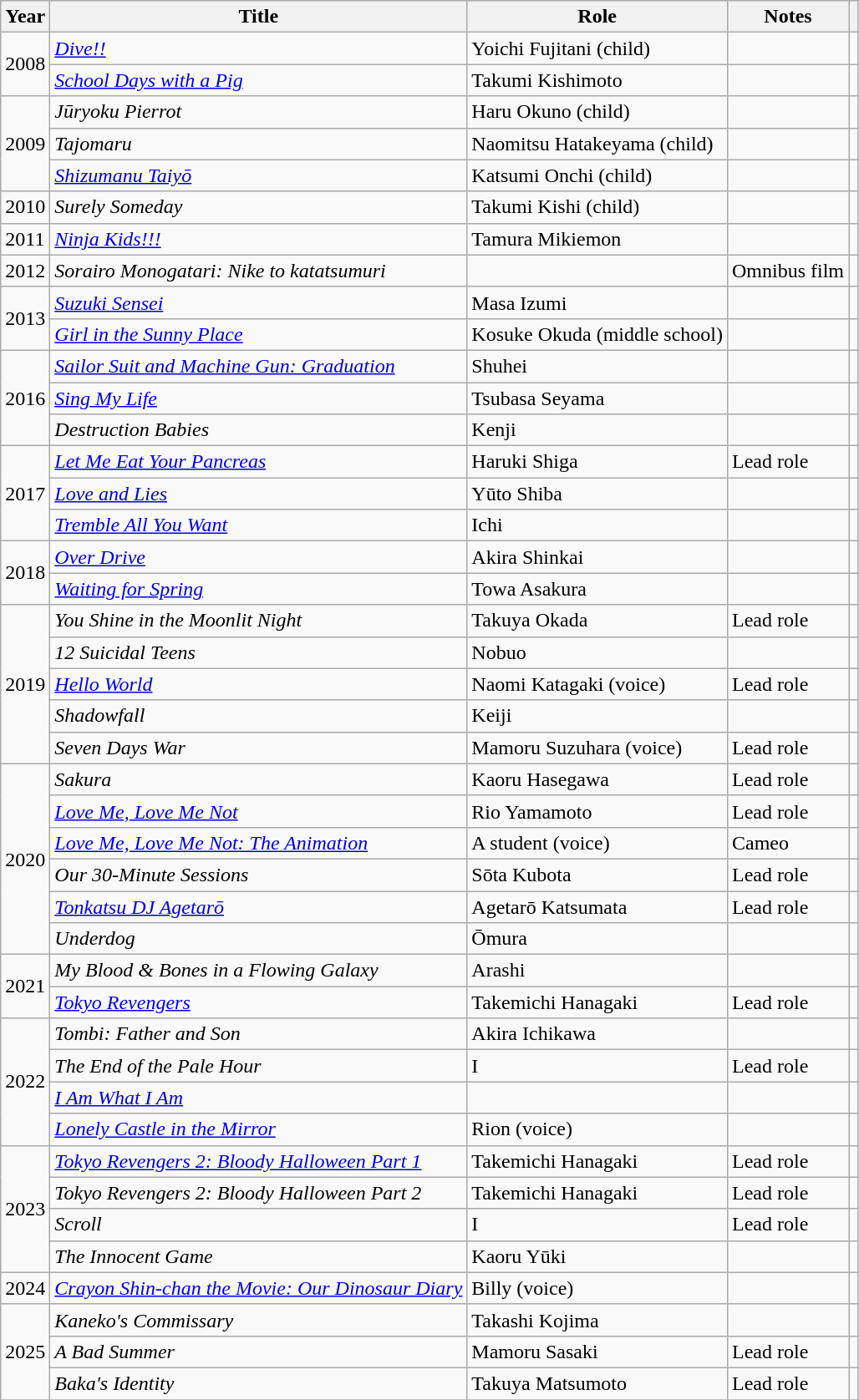<table class="wikitable sortable">
<tr>
<th>Year</th>
<th>Title</th>
<th>Role</th>
<th>Notes</th>
<th class="unsortable"></th>
</tr>
<tr>
<td rowspan="2">2008</td>
<td><em><a href='#'>Dive!!</a></em></td>
<td>Yoichi Fujitani (child)</td>
<td></td>
<td></td>
</tr>
<tr>
<td><em><a href='#'>School Days with a Pig</a></em></td>
<td>Takumi Kishimoto</td>
<td></td>
<td></td>
</tr>
<tr>
<td rowspan="3">2009</td>
<td><em>Jūryoku Pierrot</em></td>
<td>Haru Okuno (child)</td>
<td></td>
<td></td>
</tr>
<tr>
<td><em>Tajomaru</em></td>
<td>Naomitsu Hatakeyama (child)</td>
<td></td>
<td></td>
</tr>
<tr>
<td><em><a href='#'>Shizumanu Taiyō</a></em></td>
<td>Katsumi Onchi (child)</td>
<td></td>
<td></td>
</tr>
<tr>
<td>2010</td>
<td><em>Surely Someday</em></td>
<td>Takumi Kishi (child)</td>
<td></td>
<td></td>
</tr>
<tr>
<td>2011</td>
<td><em><a href='#'>Ninja Kids!!!</a></em></td>
<td>Tamura Mikiemon</td>
<td></td>
<td></td>
</tr>
<tr>
<td>2012</td>
<td><em>Sorairo Monogatari: Nike to katatsumuri</em></td>
<td></td>
<td>Omnibus film</td>
<td></td>
</tr>
<tr>
<td rowspan="2">2013</td>
<td><em><a href='#'>Suzuki Sensei</a></em></td>
<td>Masa Izumi</td>
<td></td>
<td></td>
</tr>
<tr>
<td><em><a href='#'>Girl in the Sunny Place</a></em></td>
<td>Kosuke Okuda (middle school)</td>
<td></td>
<td></td>
</tr>
<tr>
<td rowspan="3">2016</td>
<td><em><a href='#'>Sailor Suit and Machine Gun: Graduation</a></em></td>
<td>Shuhei</td>
<td></td>
<td></td>
</tr>
<tr>
<td><em><a href='#'>Sing My Life</a></em></td>
<td>Tsubasa Seyama</td>
<td></td>
<td></td>
</tr>
<tr>
<td><em>Destruction Babies</em></td>
<td>Kenji</td>
<td></td>
<td></td>
</tr>
<tr>
<td rowspan="3">2017</td>
<td><em><a href='#'>Let Me Eat Your Pancreas</a></em></td>
<td>Haruki Shiga</td>
<td>Lead role</td>
<td></td>
</tr>
<tr>
<td><em><a href='#'>Love and Lies</a></em></td>
<td>Yūto Shiba</td>
<td></td>
<td></td>
</tr>
<tr>
<td><em><a href='#'>Tremble All You Want</a></em></td>
<td>Ichi</td>
<td></td>
<td></td>
</tr>
<tr>
<td rowspan="2">2018</td>
<td><em><a href='#'>Over Drive</a></em></td>
<td>Akira Shinkai</td>
<td></td>
<td></td>
</tr>
<tr>
<td><em><a href='#'>Waiting for Spring</a></em></td>
<td>Towa Asakura</td>
<td></td>
<td></td>
</tr>
<tr>
<td rowspan="5">2019</td>
<td><em>You Shine in the Moonlit Night</em></td>
<td>Takuya Okada</td>
<td>Lead role</td>
<td></td>
</tr>
<tr>
<td><em>12 Suicidal Teens</em></td>
<td>Nobuo</td>
<td></td>
<td></td>
</tr>
<tr>
<td><em><a href='#'>Hello World</a></em></td>
<td>Naomi Katagaki (voice)</td>
<td>Lead role</td>
<td></td>
</tr>
<tr>
<td><em>Shadowfall</em></td>
<td>Keiji</td>
<td></td>
<td></td>
</tr>
<tr>
<td><em>Seven Days War</em></td>
<td>Mamoru Suzuhara (voice)</td>
<td>Lead role</td>
<td></td>
</tr>
<tr>
<td rowspan="6">2020</td>
<td><em>Sakura</em></td>
<td>Kaoru Hasegawa</td>
<td>Lead role</td>
<td></td>
</tr>
<tr>
<td><em><a href='#'>Love Me, Love Me Not</a></em></td>
<td>Rio Yamamoto</td>
<td>Lead role</td>
<td></td>
</tr>
<tr>
<td><em><a href='#'>Love Me, Love Me Not: The Animation</a></em></td>
<td>A student (voice)</td>
<td>Cameo</td>
<td></td>
</tr>
<tr>
<td><em>Our 30-Minute Sessions</em></td>
<td>Sōta Kubota</td>
<td>Lead role</td>
<td></td>
</tr>
<tr>
<td><em><a href='#'>Tonkatsu DJ Agetarō</a></em></td>
<td>Agetarō Katsumata</td>
<td>Lead role</td>
<td></td>
</tr>
<tr>
<td><em>Underdog</em></td>
<td>Ōmura</td>
<td></td>
<td></td>
</tr>
<tr>
<td rowspan="2">2021</td>
<td><em>My Blood & Bones in a Flowing Galaxy</em></td>
<td>Arashi</td>
<td></td>
<td></td>
</tr>
<tr>
<td><em><a href='#'>Tokyo Revengers</a></em></td>
<td>Takemichi Hanagaki</td>
<td>Lead role</td>
<td></td>
</tr>
<tr>
<td rowspan="4">2022</td>
<td><em>Tombi: Father and Son</em></td>
<td>Akira Ichikawa</td>
<td></td>
<td></td>
</tr>
<tr>
<td><em>The End of the Pale Hour</em></td>
<td>I</td>
<td>Lead role</td>
<td></td>
</tr>
<tr>
<td><em><a href='#'>I Am What I Am</a></em></td>
<td></td>
<td></td>
<td></td>
</tr>
<tr>
<td><em><a href='#'>Lonely Castle in the Mirror</a></em></td>
<td>Rion (voice)</td>
<td></td>
<td></td>
</tr>
<tr>
<td rowspan="4">2023</td>
<td><em><a href='#'>Tokyo Revengers 2: Bloody Halloween Part 1</a></em></td>
<td>Takemichi Hanagaki</td>
<td>Lead role</td>
<td></td>
</tr>
<tr>
<td><em>Tokyo Revengers 2: Bloody Halloween Part 2</em></td>
<td>Takemichi Hanagaki</td>
<td>Lead role</td>
<td></td>
</tr>
<tr>
<td><em>Scroll</em></td>
<td>I</td>
<td>Lead role</td>
<td></td>
</tr>
<tr>
<td><em>The Innocent Game</em></td>
<td>Kaoru Yūki</td>
<td></td>
<td></td>
</tr>
<tr>
<td>2024</td>
<td><em><a href='#'>Crayon Shin-chan the Movie: Our Dinosaur Diary</a></em></td>
<td>Billy (voice)</td>
<td></td>
<td></td>
</tr>
<tr>
<td rowspan=3>2025</td>
<td><em>Kaneko's Commissary</em></td>
<td>Takashi Kojima</td>
<td></td>
<td></td>
</tr>
<tr>
<td><em>A Bad Summer</em></td>
<td>Mamoru Sasaki</td>
<td>Lead role</td>
<td></td>
</tr>
<tr>
<td><em>Baka's Identity</em></td>
<td>Takuya Matsumoto</td>
<td>Lead role</td>
<td></td>
</tr>
<tr>
</tr>
</table>
